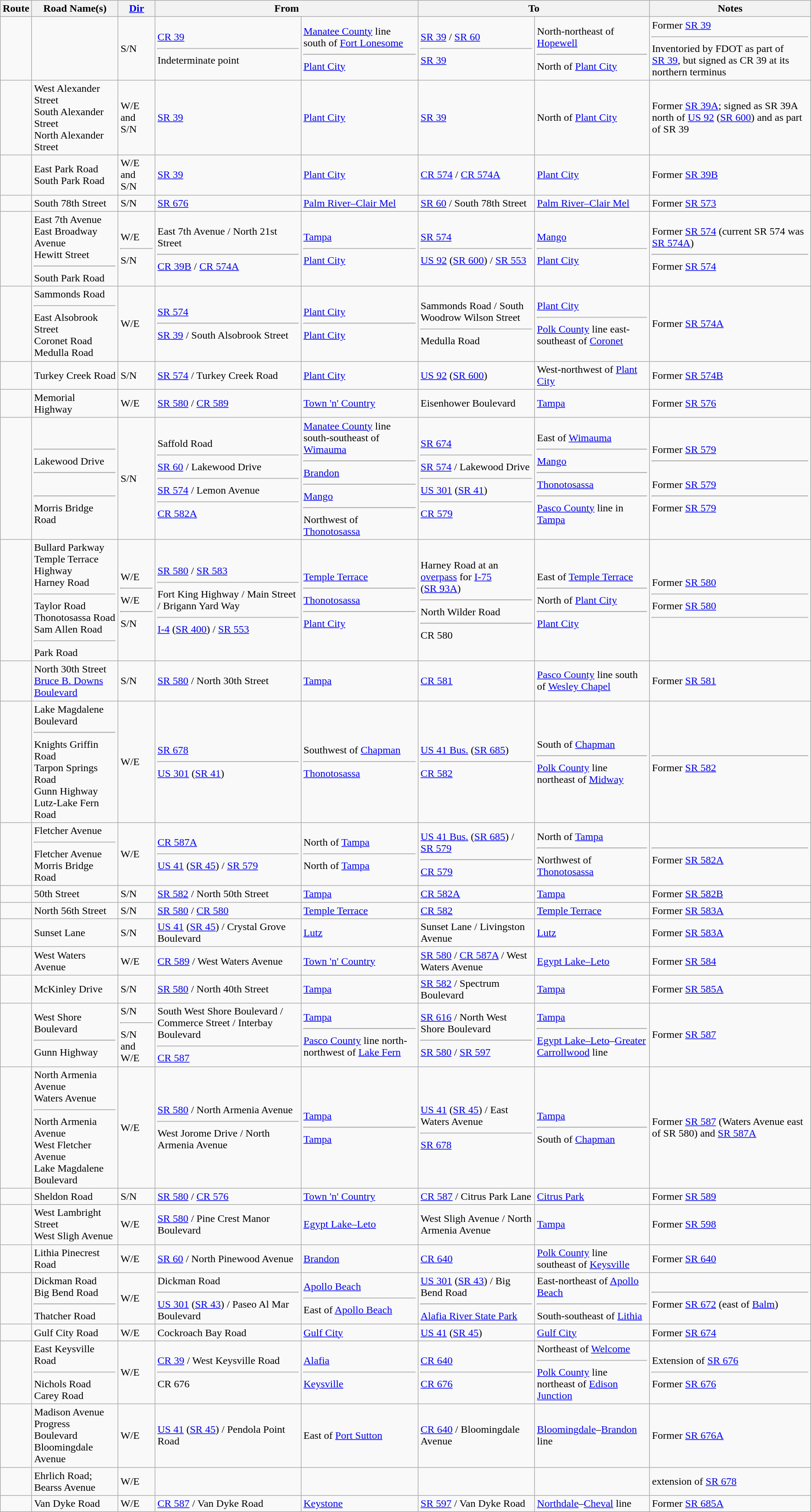<table class="wikitable">
<tr>
<th>Route</th>
<th>Road Name(s)</th>
<th><a href='#'>Dir</a></th>
<th colspan=2>From</th>
<th colspan=2>To</th>
<th>Notes</th>
</tr>
<tr>
<td></td>
<td></td>
<td>S/N</td>
<td><a href='#'>CR 39</a><hr>Indeterminate point</td>
<td><a href='#'>Manatee County</a> line south of <a href='#'>Fort Lonesome</a><hr><a href='#'>Plant City</a></td>
<td><a href='#'>SR 39</a> / <a href='#'>SR 60</a><hr><a href='#'>SR 39</a></td>
<td>North-northeast of <a href='#'>Hopewell</a><hr>North of <a href='#'>Plant City</a></td>
<td>Former <a href='#'>SR 39</a><hr>Inventoried by FDOT as part of <a href='#'>SR 39</a>, but signed as CR 39 at its northern terminus</td>
</tr>
<tr>
<td></td>
<td>West Alexander Street<br>South Alexander Street<br>North Alexander Street</td>
<td>W/E and S/N</td>
<td><a href='#'>SR 39</a></td>
<td><a href='#'>Plant City</a></td>
<td><a href='#'>SR 39</a></td>
<td>North of <a href='#'>Plant City</a></td>
<td>Former <a href='#'>SR 39A</a>; signed as SR 39A north of <a href='#'>US 92</a> (<a href='#'>SR 600</a>) and as part of SR 39</td>
</tr>
<tr>
<td></td>
<td>East Park Road<br>South Park Road</td>
<td>W/E and S/N</td>
<td><a href='#'>SR 39</a></td>
<td><a href='#'>Plant City</a></td>
<td><a href='#'>CR 574</a> / <a href='#'>CR 574A</a></td>
<td><a href='#'>Plant City</a></td>
<td>Former <a href='#'>SR 39B</a></td>
</tr>
<tr>
<td></td>
<td>South 78th Street</td>
<td>S/N</td>
<td><a href='#'>SR 676</a></td>
<td><a href='#'>Palm River–Clair Mel</a></td>
<td><a href='#'>SR 60</a> / South 78th Street</td>
<td><a href='#'>Palm River–Clair Mel</a></td>
<td>Former <a href='#'>SR 573</a></td>
</tr>
<tr>
<td></td>
<td>East 7th Avenue<br>East Broadway Avenue<br>Hewitt Street<hr>South Park Road</td>
<td>W/E<hr>S/N</td>
<td>East 7th Avenue / North 21st Street<hr><a href='#'>CR 39B</a> / <a href='#'>CR 574A</a></td>
<td><a href='#'>Tampa</a><hr><a href='#'>Plant City</a></td>
<td><a href='#'>SR 574</a><hr><a href='#'>US 92</a> (<a href='#'>SR 600</a>) / <a href='#'>SR 553</a></td>
<td><a href='#'>Mango</a><hr><a href='#'>Plant City</a></td>
<td>Former <a href='#'>SR 574</a> (current SR 574 was <a href='#'>SR 574A</a>)<hr>Former <a href='#'>SR 574</a></td>
</tr>
<tr>
<td></td>
<td>Sammonds Road<hr>East Alsobrook Street<br>Coronet Road<br>Medulla Road</td>
<td>W/E</td>
<td><a href='#'>SR 574</a><hr><a href='#'>SR 39</a> / South Alsobrook Street</td>
<td><a href='#'>Plant City</a><hr><a href='#'>Plant City</a></td>
<td>Sammonds Road / South Woodrow Wilson Street<hr>Medulla Road</td>
<td><a href='#'>Plant City</a><hr><a href='#'>Polk County</a> line east-southeast of <a href='#'>Coronet</a></td>
<td>Former <a href='#'>SR 574A</a></td>
</tr>
<tr>
<td></td>
<td>Turkey Creek Road</td>
<td>S/N</td>
<td><a href='#'>SR 574</a> / Turkey Creek Road</td>
<td><a href='#'>Plant City</a></td>
<td><a href='#'>US 92</a> (<a href='#'>SR 600</a>)</td>
<td>West-northwest of <a href='#'>Plant City</a></td>
<td>Former <a href='#'>SR 574B</a></td>
</tr>
<tr>
<td></td>
<td>Memorial Highway</td>
<td>W/E</td>
<td><a href='#'>SR 580</a> / <a href='#'>CR 589</a></td>
<td><a href='#'>Town 'n' Country</a></td>
<td>Eisenhower Boulevard</td>
<td><a href='#'>Tampa</a></td>
<td>Former <a href='#'>SR 576</a></td>
</tr>
<tr>
<td></td>
<td><br><hr>Lakewood Drive<hr><br><hr>Morris Bridge Road</td>
<td>S/N</td>
<td>Saffold Road<hr><a href='#'>SR 60</a> / Lakewood Drive<hr><a href='#'>SR 574</a> / Lemon Avenue<hr><a href='#'>CR 582A</a></td>
<td><a href='#'>Manatee County</a> line south-southeast of <a href='#'>Wimauma</a><hr><a href='#'>Brandon</a><hr><a href='#'>Mango</a><hr>Northwest of <a href='#'>Thonotosassa</a></td>
<td><a href='#'>SR 674</a><hr><a href='#'>SR 574</a> / Lakewood Drive<hr><a href='#'>US 301</a> (<a href='#'>SR 41</a>)<hr><a href='#'>CR 579</a></td>
<td>East of <a href='#'>Wimauma</a><hr><a href='#'>Mango</a><hr><a href='#'>Thonotosassa</a><hr><a href='#'>Pasco County</a> line in <a href='#'>Tampa</a></td>
<td>Former <a href='#'>SR 579</a><hr><br>Former <a href='#'>SR 579</a><br><hr>Former <a href='#'>SR 579</a></td>
</tr>
<tr>
<td></td>
<td>Bullard Parkway<br>Temple Terrace Highway<br>Harney Road<hr>Taylor Road<br>Thonotosassa Road<br>Sam Allen Road<hr>Park Road</td>
<td>W/E<hr>W/E<hr>S/N</td>
<td><a href='#'>SR 580</a> / <a href='#'>SR 583</a><hr>Fort King Highway / Main Street / Brigann Yard Way<hr><a href='#'>I-4</a> (<a href='#'>SR 400</a>) / <a href='#'>SR 553</a></td>
<td><a href='#'>Temple Terrace</a><hr><a href='#'>Thonotosassa</a><hr><a href='#'>Plant City</a></td>
<td>Harney Road at an <a href='#'>overpass</a> for <a href='#'>I-75</a> (<a href='#'>SR 93A</a>)<hr>North Wilder Road<hr>CR 580</td>
<td>East of <a href='#'>Temple Terrace</a><hr>North of <a href='#'>Plant City</a><hr><a href='#'>Plant City</a></td>
<td>Former <a href='#'>SR 580</a><hr>Former <a href='#'>SR 580</a><hr></td>
</tr>
<tr>
<td></td>
<td>North 30th Street<br><a href='#'>Bruce B. Downs Boulevard</a></td>
<td>S/N</td>
<td><a href='#'>SR 580</a> / North 30th Street</td>
<td><a href='#'>Tampa</a></td>
<td><a href='#'>CR 581</a></td>
<td><a href='#'>Pasco County</a> line south of <a href='#'>Wesley Chapel</a></td>
<td>Former <a href='#'>SR 581</a></td>
</tr>
<tr>
<td></td>
<td>Lake Magdalene Boulevard<hr>Knights Griffin Road<br>Tarpon Springs Road<br>Gunn Highway<br>Lutz-Lake Fern Road</td>
<td>W/E</td>
<td><a href='#'>SR 678</a><hr><a href='#'>US 301</a> (<a href='#'>SR 41</a>)</td>
<td>Southwest of <a href='#'>Chapman</a><hr><a href='#'>Thonotosassa</a></td>
<td><a href='#'>US 41 Bus.</a> (<a href='#'>SR 685</a>)<hr><a href='#'>CR 582</a></td>
<td>South of <a href='#'>Chapman</a><hr><a href='#'>Polk County</a> line northeast of <a href='#'>Midway</a></td>
<td><hr>Former <a href='#'>SR 582</a></td>
</tr>
<tr>
<td></td>
<td>Fletcher Avenue<hr>Fletcher Avenue<br>Morris Bridge Road</td>
<td>W/E</td>
<td><a href='#'>CR 587A</a><hr><a href='#'>US 41</a> (<a href='#'>SR 45</a>) / <a href='#'>SR 579</a></td>
<td>North of <a href='#'>Tampa</a><hr>North of <a href='#'>Tampa</a></td>
<td><a href='#'>US 41 Bus.</a> (<a href='#'>SR 685</a>) / <a href='#'>SR 579</a><hr><a href='#'>CR 579</a></td>
<td>North of <a href='#'>Tampa</a><hr>Northwest of <a href='#'>Thonotosassa</a></td>
<td><hr>Former <a href='#'>SR 582A</a></td>
</tr>
<tr>
<td></td>
<td>50th Street</td>
<td>S/N</td>
<td><a href='#'>SR 582</a> / North 50th Street</td>
<td><a href='#'>Tampa</a></td>
<td><a href='#'>CR 582A</a></td>
<td><a href='#'>Tampa</a></td>
<td>Former <a href='#'>SR 582B</a></td>
</tr>
<tr>
<td></td>
<td>North 56th Street</td>
<td>S/N</td>
<td><a href='#'>SR 580</a> / <a href='#'>CR 580</a></td>
<td><a href='#'>Temple Terrace</a></td>
<td><a href='#'>CR 582</a></td>
<td><a href='#'>Temple Terrace</a></td>
<td>Former <a href='#'>SR 583A</a></td>
</tr>
<tr>
<td></td>
<td>Sunset Lane</td>
<td>S/N</td>
<td><a href='#'>US 41</a> (<a href='#'>SR 45</a>) / Crystal Grove Boulevard</td>
<td><a href='#'>Lutz</a></td>
<td>Sunset Lane / Livingston Avenue</td>
<td><a href='#'>Lutz</a></td>
<td>Former <a href='#'>SR 583A</a></td>
</tr>
<tr>
<td></td>
<td>West Waters Avenue</td>
<td>W/E</td>
<td><a href='#'>CR 589</a> / West Waters Avenue</td>
<td><a href='#'>Town 'n' Country</a></td>
<td><a href='#'>SR 580</a> / <a href='#'>CR 587A</a> / West Waters Avenue</td>
<td><a href='#'>Egypt Lake–Leto</a></td>
<td>Former <a href='#'>SR 584</a></td>
</tr>
<tr>
<td></td>
<td>McKinley Drive</td>
<td>S/N</td>
<td><a href='#'>SR 580</a> / North 40th Street</td>
<td><a href='#'>Tampa</a></td>
<td><a href='#'>SR 582</a> / Spectrum Boulevard</td>
<td><a href='#'>Tampa</a></td>
<td>Former <a href='#'>SR 585A</a></td>
</tr>
<tr>
<td></td>
<td>West Shore Boulevard<hr>Gunn Highway</td>
<td>S/N<hr>S/N and W/E</td>
<td>South West Shore Boulevard / Commerce Street / Interbay Boulevard<hr><a href='#'>CR 587</a></td>
<td><a href='#'>Tampa</a><hr><a href='#'>Pasco County</a> line north-northwest of <a href='#'>Lake Fern</a></td>
<td><a href='#'>SR 616</a> / North West Shore Boulevard<hr><a href='#'>SR 580</a> / <a href='#'>SR 597</a></td>
<td><a href='#'>Tampa</a><hr><a href='#'>Egypt Lake–Leto</a>–<a href='#'>Greater Carrollwood</a> line</td>
<td>Former <a href='#'>SR 587</a></td>
</tr>
<tr>
<td></td>
<td>North Armenia Avenue<br> Waters Avenue<hr>North Armenia Avenue<br>West Fletcher Avenue<br>Lake Magdalene Boulevard</td>
<td>W/E</td>
<td><a href='#'>SR 580</a> / North Armenia Avenue<hr>West Jorome Drive / North Armenia Avenue</td>
<td><a href='#'>Tampa</a><hr><a href='#'>Tampa</a></td>
<td><a href='#'>US 41</a> (<a href='#'>SR 45</a>) / East Waters Avenue<hr><a href='#'>SR 678</a></td>
<td><a href='#'>Tampa</a><hr>South of <a href='#'>Chapman</a></td>
<td>Former <a href='#'>SR 587</a> (Waters Avenue east of SR 580) and <a href='#'>SR 587A</a></td>
</tr>
<tr>
<td></td>
<td>Sheldon Road</td>
<td>S/N</td>
<td><a href='#'>SR 580</a> / <a href='#'>CR 576</a></td>
<td><a href='#'>Town 'n' Country</a></td>
<td><a href='#'>CR 587</a> / Citrus Park Lane</td>
<td><a href='#'>Citrus Park</a></td>
<td>Former <a href='#'>SR 589</a></td>
</tr>
<tr>
<td></td>
<td>West Lambright Street<br>West Sligh Avenue</td>
<td>W/E</td>
<td><a href='#'>SR 580</a> / Pine Crest Manor Boulevard</td>
<td><a href='#'>Egypt Lake–Leto</a></td>
<td>West Sligh Avenue / North Armenia Avenue</td>
<td><a href='#'>Tampa</a></td>
<td>Former <a href='#'>SR 598</a></td>
</tr>
<tr>
<td></td>
<td>Lithia Pinecrest Road</td>
<td>W/E</td>
<td><a href='#'>SR 60</a> / North Pinewood Avenue</td>
<td><a href='#'>Brandon</a></td>
<td><a href='#'>CR 640</a></td>
<td><a href='#'>Polk County</a> line southeast of <a href='#'>Keysville</a></td>
<td>Former <a href='#'>SR 640</a></td>
</tr>
<tr>
<td></td>
<td>Dickman Road<br>Big Bend Road<hr>Thatcher Road</td>
<td>W/E</td>
<td>Dickman Road<hr><a href='#'>US 301</a> (<a href='#'>SR 43</a>) / Paseo Al Mar Boulevard</td>
<td><a href='#'>Apollo Beach</a><hr>East of <a href='#'>Apollo Beach</a></td>
<td><a href='#'>US 301</a> (<a href='#'>SR 43</a>) / Big Bend Road<hr><a href='#'>Alafia River State Park</a></td>
<td>East-northeast of <a href='#'>Apollo Beach</a><hr>South-southeast of <a href='#'>Lithia</a></td>
<td><hr>Former <a href='#'>SR 672</a> (east of <a href='#'>Balm</a>)</td>
</tr>
<tr>
<td></td>
<td>Gulf City Road</td>
<td>W/E</td>
<td>Cockroach Bay Road</td>
<td><a href='#'>Gulf City</a></td>
<td><a href='#'>US 41</a> (<a href='#'>SR 45</a>)</td>
<td><a href='#'>Gulf City</a></td>
<td>Former <a href='#'>SR 674</a></td>
</tr>
<tr>
<td></td>
<td>East Keysville Road<hr>Nichols Road<br>Carey Road</td>
<td>W/E</td>
<td><a href='#'>CR 39</a> / West Keysville Road<hr>CR 676</td>
<td><a href='#'>Alafia</a><hr><a href='#'>Keysville</a></td>
<td><a href='#'>CR 640</a><hr><a href='#'>CR 676</a></td>
<td>Northeast of <a href='#'>Welcome</a><hr><a href='#'>Polk County</a> line northeast of <a href='#'>Edison Junction</a></td>
<td>Extension of <a href='#'>SR 676</a><hr>Former <a href='#'>SR 676</a></td>
</tr>
<tr>
<td></td>
<td>Madison Avenue<br>Progress Boulevard<br>Bloomingdale Avenue</td>
<td>W/E</td>
<td><a href='#'>US 41</a> (<a href='#'>SR 45</a>) / Pendola Point Road</td>
<td>East of <a href='#'>Port Sutton</a></td>
<td><a href='#'>CR 640</a> / Bloomingdale Avenue</td>
<td><a href='#'>Bloomingdale</a>–<a href='#'>Brandon</a> line</td>
<td>Former <a href='#'>SR 676A</a></td>
</tr>
<tr>
<td></td>
<td>Ehrlich Road; Bearss Avenue</td>
<td>W/E</td>
<td></td>
<td></td>
<td></td>
<td></td>
<td>extension of <a href='#'>SR 678</a></td>
</tr>
<tr>
<td></td>
<td>Van Dyke Road</td>
<td>W/E</td>
<td><a href='#'>CR 587</a> / Van Dyke Road</td>
<td><a href='#'>Keystone</a></td>
<td><a href='#'>SR 597</a> / Van Dyke Road</td>
<td><a href='#'>Northdale</a>–<a href='#'>Cheval</a> line</td>
<td>Former <a href='#'>SR 685A</a></td>
</tr>
</table>
